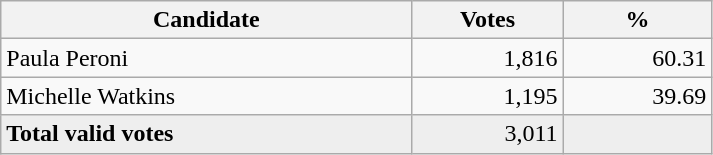<table style="width:475px;" class="wikitable">
<tr>
<th align="center">Candidate</th>
<th align="center">Votes</th>
<th align="center">%</th>
</tr>
<tr>
<td align="left">Paula Peroni</td>
<td align="right">1,816</td>
<td align="right">60.31</td>
</tr>
<tr>
<td align="left">Michelle Watkins</td>
<td align="right">1,195</td>
<td align="right">39.69</td>
</tr>
<tr bgcolor="#EEEEEE">
<td align="left"><strong>Total valid votes</strong></td>
<td align="right">3,011</td>
<td align="right"></td>
</tr>
</table>
